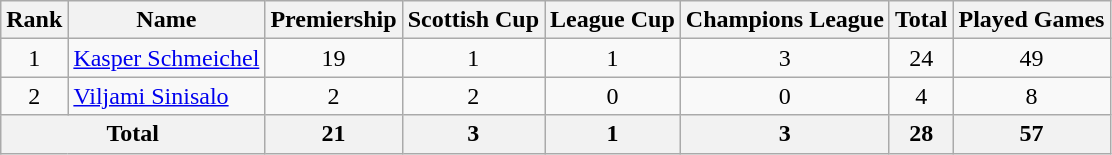<table class="wikitable sortable" style="text-align: center;">
<tr>
<th>Rank</th>
<th>Name</th>
<th>Premiership</th>
<th>Scottish Cup</th>
<th>League Cup</th>
<th>Champions League</th>
<th>Total</th>
<th>Played Games</th>
</tr>
<tr>
<td align=center rowspan=1>1</td>
<td align=left> <a href='#'>Kasper Schmeichel</a></td>
<td>19</td>
<td>1</td>
<td>1</td>
<td>3</td>
<td>24</td>
<td>49</td>
</tr>
<tr>
<td align=center rowspan=1>2</td>
<td align=left> <a href='#'>Viljami Sinisalo</a></td>
<td>2</td>
<td>2</td>
<td>0</td>
<td>0</td>
<td>4</td>
<td>8</td>
</tr>
<tr>
<th colspan=2>Total</th>
<th>21</th>
<th>3</th>
<th>1</th>
<th>3</th>
<th>28</th>
<th>57</th>
</tr>
</table>
